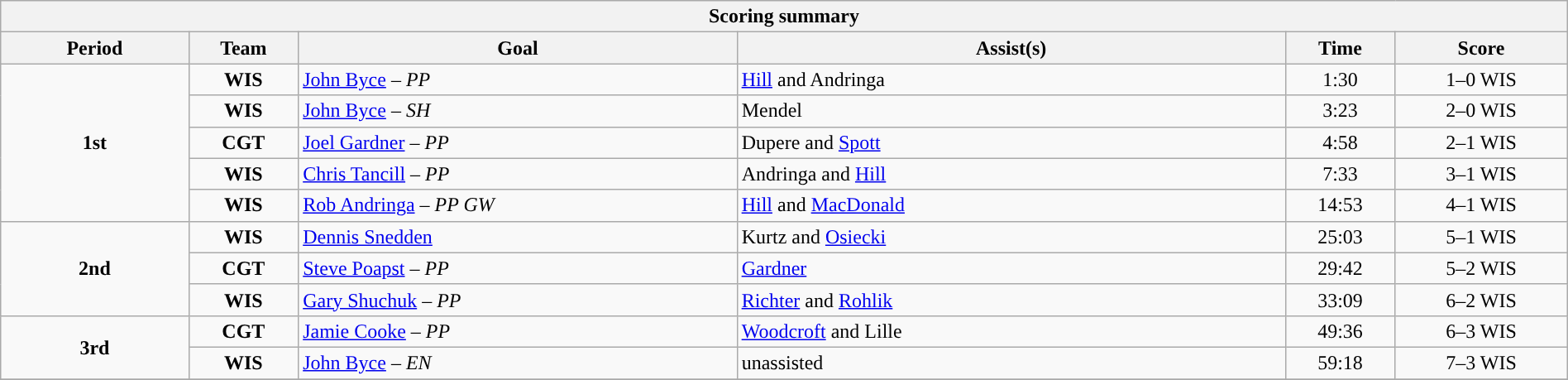<table style="width:100%;" class="wikitable">
<tr>
<th colspan=6>Scoring summary</th>
</tr>
<tr>
<th style="width:12%;">Period</th>
<th style="width:7%;">Team</th>
<th style="width:28%;">Goal</th>
<th style="width:35%;">Assist(s)</th>
<th style="width:7%;">Time</th>
<th style="width:11%;">Score</th>
</tr>
<tr>
<td style="text-align:center;" rowspan="5"><strong>1st</strong></td>
<td align=center><strong>WIS</strong></td>
<td><a href='#'>John Byce</a> – <em>PP</em></td>
<td><a href='#'>Hill</a> and Andringa</td>
<td align=center>1:30</td>
<td align=center>1–0 WIS</td>
</tr>
<tr>
<td align=center><strong>WIS</strong></td>
<td><a href='#'>John Byce</a> – <em>SH</em></td>
<td>Mendel</td>
<td align=center>3:23</td>
<td align=center>2–0 WIS</td>
</tr>
<tr>
<td align=center><strong>CGT</strong></td>
<td><a href='#'>Joel Gardner</a> – <em>PP</em></td>
<td>Dupere and <a href='#'>Spott</a></td>
<td align=center>4:58</td>
<td align=center>2–1 WIS</td>
</tr>
<tr>
<td align=center><strong>WIS</strong></td>
<td><a href='#'>Chris Tancill</a> – <em>PP</em></td>
<td>Andringa and <a href='#'>Hill</a></td>
<td align=center>7:33</td>
<td align=center>3–1 WIS</td>
</tr>
<tr>
<td align=center><strong>WIS</strong></td>
<td><a href='#'>Rob Andringa</a> – <em>PP GW</em></td>
<td><a href='#'>Hill</a> and <a href='#'>MacDonald</a></td>
<td align=center>14:53</td>
<td align=center>4–1 WIS</td>
</tr>
<tr>
<td style="text-align:center;" rowspan="3"><strong>2nd</strong></td>
<td align=center><strong>WIS</strong></td>
<td><a href='#'>Dennis Snedden</a></td>
<td>Kurtz and <a href='#'>Osiecki</a></td>
<td align=center>25:03</td>
<td align=center>5–1 WIS</td>
</tr>
<tr>
<td align=center><strong>CGT</strong></td>
<td><a href='#'>Steve Poapst</a> – <em>PP</em></td>
<td><a href='#'>Gardner</a></td>
<td align=center>29:42</td>
<td align=center>5–2 WIS</td>
</tr>
<tr>
<td align=center><strong>WIS</strong></td>
<td><a href='#'>Gary Shuchuk</a> – <em>PP</em></td>
<td><a href='#'>Richter</a> and <a href='#'>Rohlik</a></td>
<td align=center>33:09</td>
<td align=center>6–2 WIS</td>
</tr>
<tr>
<td style="text-align:center;" rowspan="2"><strong>3rd</strong></td>
<td align=center><strong>CGT</strong></td>
<td><a href='#'>Jamie Cooke</a> – <em>PP</em></td>
<td><a href='#'>Woodcroft</a> and Lille</td>
<td align=center>49:36</td>
<td align=center>6–3 WIS</td>
</tr>
<tr>
<td align=center><strong>WIS</strong></td>
<td><a href='#'>John Byce</a> – <em>EN</em></td>
<td>unassisted</td>
<td align=center>59:18</td>
<td align=center>7–3 WIS</td>
</tr>
<tr>
</tr>
</table>
